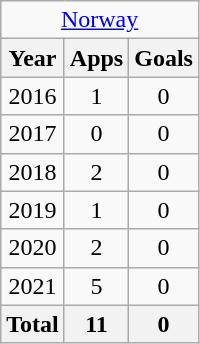<table class="wikitable" style="text-align:center">
<tr>
<td colspan=3><a href='#'>Norway</a></td>
</tr>
<tr>
<th>Year</th>
<th>Apps</th>
<th>Goals</th>
</tr>
<tr>
<td>2016</td>
<td>1</td>
<td>0</td>
</tr>
<tr>
<td>2017</td>
<td>0</td>
<td>0</td>
</tr>
<tr>
<td>2018</td>
<td>2</td>
<td>0</td>
</tr>
<tr>
<td>2019</td>
<td>1</td>
<td>0</td>
</tr>
<tr>
<td>2020</td>
<td>2</td>
<td>0</td>
</tr>
<tr>
<td>2021</td>
<td>5</td>
<td>0</td>
</tr>
<tr>
<th>Total</th>
<th>11</th>
<th>0</th>
</tr>
</table>
